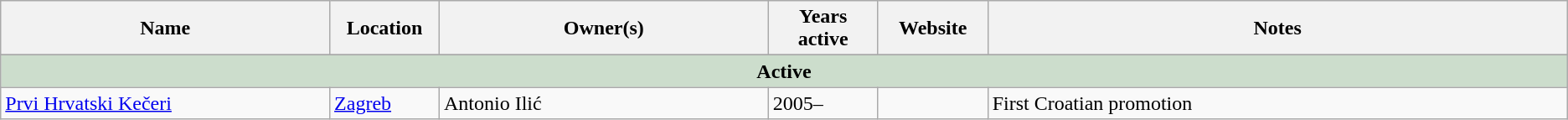<table class="wikitable sortable" style="text-align: left;">
<tr>
<th width="21%">Name</th>
<th width="7%">Location</th>
<th width="21%">Owner(s)</th>
<th width="7%">Years active</th>
<th width="7%">Website</th>
<th width="55%">Notes</th>
</tr>
<tr valign="top">
</tr>
<tr>
<td colspan=7 style="background: #ccddcc;" align=center><strong>Active</strong></td>
</tr>
<tr>
<td><a href='#'>Prvi Hrvatski Kečeri</a></td>
<td><a href='#'>Zagreb</a></td>
<td>Antonio Ilić</td>
<td>2005–</td>
<td></td>
<td>First Croatian promotion</td>
</tr>
</table>
